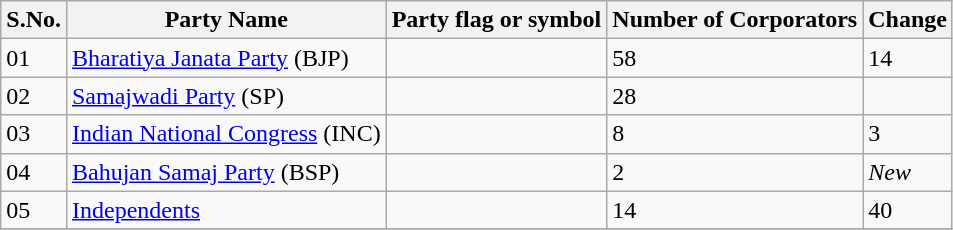<table class="sortable wikitable">
<tr>
<th>S.No.</th>
<th>Party Name</th>
<th>Party flag or symbol</th>
<th>Number of Corporators</th>
<th>Change</th>
</tr>
<tr>
<td>01</td>
<td><a href='#'>Bharatiya Janata Party</a> (BJP)</td>
<td></td>
<td>58</td>
<td>14</td>
</tr>
<tr>
<td>02</td>
<td><a href='#'>Samajwadi Party</a> (SP)</td>
<td></td>
<td>28</td>
<td></td>
</tr>
<tr>
<td>03</td>
<td><a href='#'>Indian National Congress</a> (INC)</td>
<td></td>
<td>8</td>
<td>3</td>
</tr>
<tr>
<td>04</td>
<td><a href='#'>Bahujan Samaj Party</a> (BSP)</td>
<td></td>
<td>2</td>
<td><em>New</em></td>
</tr>
<tr>
<td>05</td>
<td><a href='#'>Independents</a></td>
<td></td>
<td>14</td>
<td>40</td>
</tr>
<tr>
</tr>
</table>
